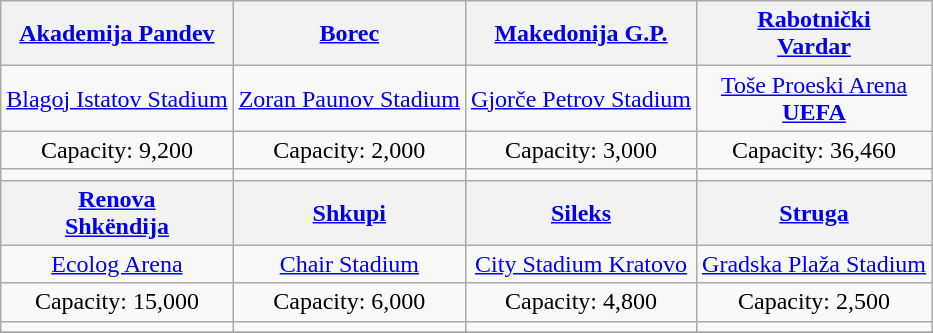<table class="wikitable" style="text-align:center">
<tr>
<th><a href='#'>Akademija Pandev</a></th>
<th><a href='#'>Borec</a></th>
<th><a href='#'>Makedonija G.P.</a></th>
<th><a href='#'>Rabotnički</a><br><a href='#'>Vardar</a></th>
</tr>
<tr>
<td><a href='#'>Blagoj Istatov Stadium</a></td>
<td><a href='#'>Zoran Paunov Stadium</a></td>
<td><a href='#'>Gjorče Petrov Stadium</a></td>
<td><a href='#'>Toše Proeski Arena</a> <br><strong><a href='#'>UEFA</a></strong> </td>
</tr>
<tr>
<td>Capacity: 9,200</td>
<td>Capacity: 2,000</td>
<td>Capacity: 3,000</td>
<td>Capacity: 36,460</td>
</tr>
<tr>
<td></td>
<td></td>
<td></td>
<td></td>
</tr>
<tr>
<th><a href='#'>Renova</a><br><a href='#'>Shkëndija</a></th>
<th><a href='#'>Shkupi</a></th>
<th><a href='#'>Sileks</a></th>
<th><a href='#'>Struga</a></th>
</tr>
<tr>
<td><a href='#'>Ecolog Arena</a></td>
<td><a href='#'>Chair Stadium</a></td>
<td><a href='#'>City Stadium Kratovo</a></td>
<td><a href='#'>Gradska Plaža Stadium</a></td>
</tr>
<tr>
<td>Capacity: 15,000</td>
<td>Capacity: 6,000</td>
<td>Capacity: 4,800</td>
<td>Capacity: 2,500</td>
</tr>
<tr>
<td></td>
<td></td>
<td></td>
<td></td>
</tr>
<tr>
</tr>
</table>
